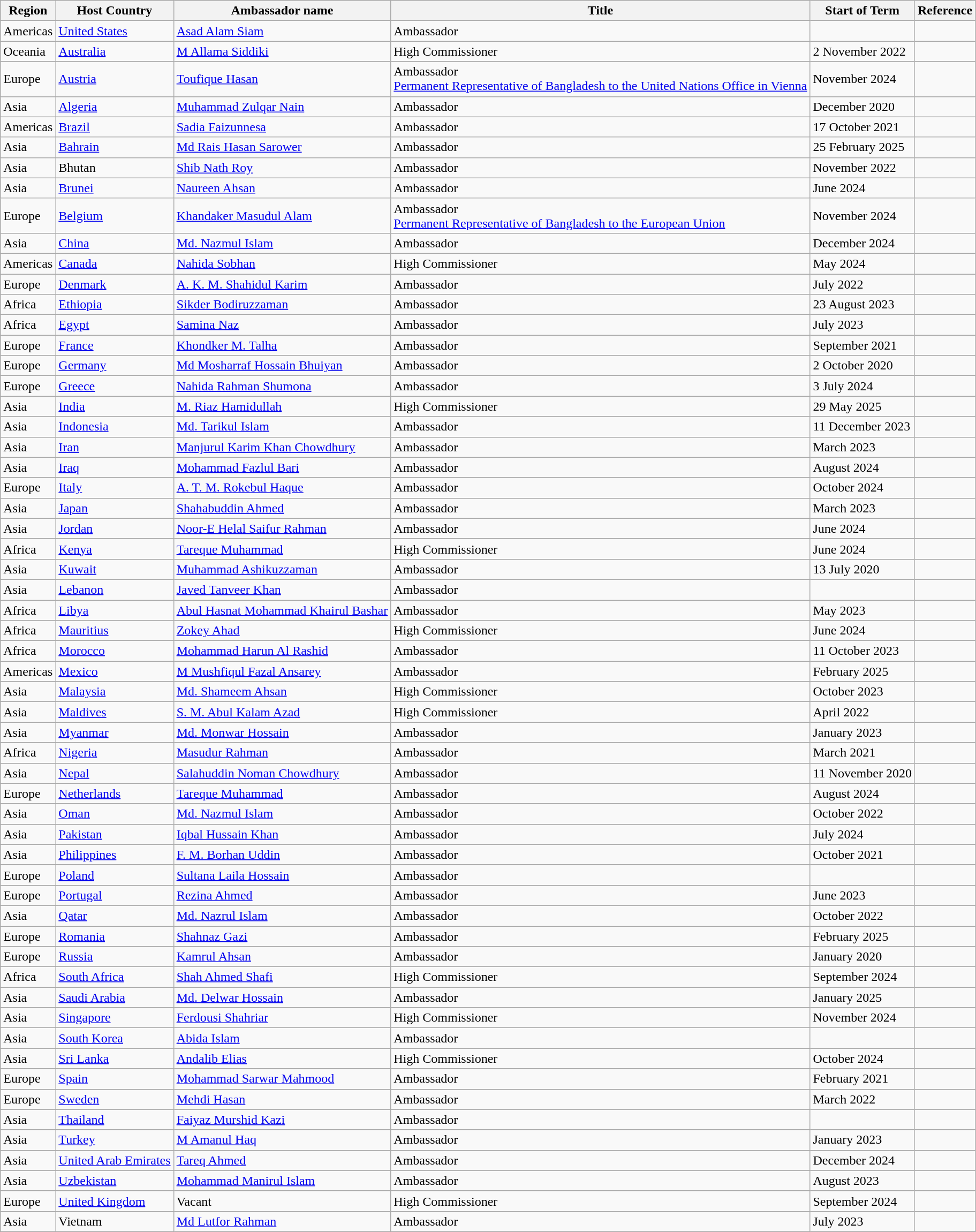<table class="wikitable sortable">
<tr>
<th>Region</th>
<th>Host Country</th>
<th>Ambassador name</th>
<th>Title</th>
<th>Start of Term</th>
<th>Reference</th>
</tr>
<tr>
<td>Americas</td>
<td><a href='#'>United States</a></td>
<td><a href='#'>Asad Alam Siam</a></td>
<td>Ambassador</td>
<td></td>
<td></td>
</tr>
<tr>
<td>Oceania</td>
<td><a href='#'>Australia</a></td>
<td><a href='#'>M Allama Siddiki</a></td>
<td>High Commissioner</td>
<td>2 November 2022</td>
<td></td>
</tr>
<tr>
<td>Europe</td>
<td><a href='#'>Austria</a></td>
<td><a href='#'>Toufique Hasan</a></td>
<td>Ambassador<br><a href='#'>Permanent Representative of Bangladesh to the United Nations Office in Vienna</a></td>
<td>November 2024</td>
<td></td>
</tr>
<tr>
<td>Asia</td>
<td><a href='#'>Algeria</a></td>
<td><a href='#'>Muhammad Zulqar Nain</a></td>
<td>Ambassador</td>
<td>December 2020</td>
<td></td>
</tr>
<tr>
<td>Americas</td>
<td><a href='#'>Brazil</a></td>
<td><a href='#'>Sadia Faizunnesa</a></td>
<td>Ambassador</td>
<td>17 October 2021</td>
<td></td>
</tr>
<tr>
<td>Asia</td>
<td><a href='#'>Bahrain</a></td>
<td><a href='#'>Md Rais Hasan Sarower</a></td>
<td>Ambassador</td>
<td>25 February 2025</td>
<td></td>
</tr>
<tr>
<td>Asia</td>
<td>Bhutan</td>
<td><a href='#'>Shib Nath Roy</a></td>
<td>Ambassador</td>
<td>November 2022</td>
<td></td>
</tr>
<tr>
<td>Asia</td>
<td><a href='#'>Brunei</a></td>
<td><a href='#'>Naureen Ahsan</a></td>
<td>Ambassador</td>
<td>June 2024</td>
<td></td>
</tr>
<tr>
<td>Europe</td>
<td><a href='#'>Belgium</a></td>
<td><a href='#'>Khandaker Masudul Alam</a></td>
<td>Ambassador<br><a href='#'>Permanent Representative of Bangladesh to the European Union</a></td>
<td>November 2024</td>
<td></td>
</tr>
<tr>
<td>Asia</td>
<td><a href='#'>China</a></td>
<td><a href='#'>Md. Nazmul Islam</a></td>
<td>Ambassador</td>
<td>December 2024</td>
<td></td>
</tr>
<tr>
<td>Americas</td>
<td><a href='#'>Canada</a></td>
<td><a href='#'>Nahida Sobhan</a></td>
<td>High Commissioner</td>
<td>May 2024</td>
<td></td>
</tr>
<tr>
<td>Europe</td>
<td><a href='#'>Denmark</a></td>
<td><a href='#'>A. K. M. Shahidul Karim</a></td>
<td>Ambassador</td>
<td>July 2022</td>
<td></td>
</tr>
<tr>
<td>Africa</td>
<td><a href='#'>Ethiopia</a></td>
<td><a href='#'>Sikder Bodiruzzaman</a></td>
<td>Ambassador</td>
<td>23 August 2023</td>
<td></td>
</tr>
<tr>
<td>Africa</td>
<td><a href='#'>Egypt</a></td>
<td><a href='#'>Samina Naz</a></td>
<td>Ambassador</td>
<td>July 2023</td>
<td></td>
</tr>
<tr>
<td>Europe</td>
<td><a href='#'>France</a></td>
<td><a href='#'>Khondker M. Talha</a></td>
<td>Ambassador</td>
<td>September 2021</td>
<td></td>
</tr>
<tr>
<td>Europe</td>
<td><a href='#'>Germany</a></td>
<td><a href='#'>Md Mosharraf Hossain Bhuiyan</a></td>
<td>Ambassador</td>
<td>2 October 2020</td>
<td></td>
</tr>
<tr>
<td>Europe</td>
<td><a href='#'>Greece</a></td>
<td><a href='#'>Nahida Rahman Shumona</a></td>
<td>Ambassador</td>
<td>3 July 2024</td>
<td></td>
</tr>
<tr>
<td>Asia</td>
<td><a href='#'>India</a></td>
<td><a href='#'>M. Riaz Hamidullah</a></td>
<td>High Commissioner</td>
<td>29 May 2025</td>
<td></td>
</tr>
<tr>
<td>Asia</td>
<td><a href='#'>Indonesia</a></td>
<td><a href='#'>Md. Tarikul Islam</a></td>
<td>Ambassador</td>
<td>11 December 2023</td>
<td></td>
</tr>
<tr>
<td>Asia</td>
<td><a href='#'>Iran</a></td>
<td><a href='#'>Manjurul Karim Khan Chowdhury</a></td>
<td>Ambassador</td>
<td>March 2023</td>
<td></td>
</tr>
<tr>
<td>Asia</td>
<td><a href='#'>Iraq</a></td>
<td><a href='#'>Mohammad Fazlul Bari</a></td>
<td>Ambassador</td>
<td>August 2024</td>
<td></td>
</tr>
<tr>
<td>Europe</td>
<td><a href='#'>Italy</a></td>
<td><a href='#'>A. T. M. Rokebul Haque</a></td>
<td>Ambassador</td>
<td>October 2024</td>
<td></td>
</tr>
<tr>
<td>Asia</td>
<td><a href='#'>Japan</a></td>
<td><a href='#'>Shahabuddin Ahmed</a></td>
<td>Ambassador</td>
<td>March 2023</td>
<td></td>
</tr>
<tr>
<td>Asia</td>
<td><a href='#'>Jordan</a></td>
<td><a href='#'>Noor-E Helal Saifur Rahman</a></td>
<td>Ambassador</td>
<td>June 2024</td>
<td></td>
</tr>
<tr>
<td>Africa</td>
<td><a href='#'>Kenya</a></td>
<td><a href='#'>Tareque Muhammad</a></td>
<td>High Commissioner</td>
<td>June 2024</td>
<td></td>
</tr>
<tr>
<td>Asia</td>
<td><a href='#'>Kuwait</a></td>
<td><a href='#'>Muhammad Ashikuzzaman</a></td>
<td>Ambassador</td>
<td>13 July 2020</td>
<td></td>
</tr>
<tr>
<td>Asia</td>
<td><a href='#'>Lebanon</a></td>
<td><a href='#'>Javed Tanveer Khan</a></td>
<td>Ambassador</td>
<td></td>
<td></td>
</tr>
<tr>
<td>Africa</td>
<td><a href='#'>Libya</a></td>
<td><a href='#'>Abul Hasnat Mohammad Khairul Bashar</a></td>
<td>Ambassador</td>
<td>May 2023</td>
<td></td>
</tr>
<tr>
<td>Africa</td>
<td><a href='#'>Mauritius</a></td>
<td><a href='#'>Zokey Ahad</a></td>
<td>High Commissioner</td>
<td>June 2024</td>
<td></td>
</tr>
<tr>
<td>Africa</td>
<td><a href='#'>Morocco</a></td>
<td><a href='#'>Mohammad Harun Al Rashid</a></td>
<td>Ambassador</td>
<td>11 October 2023</td>
<td></td>
</tr>
<tr>
<td>Americas</td>
<td><a href='#'>Mexico</a></td>
<td><a href='#'>M Mushfiqul Fazal Ansarey</a></td>
<td>Ambassador</td>
<td>February 2025</td>
<td></td>
</tr>
<tr>
<td>Asia</td>
<td><a href='#'>Malaysia</a></td>
<td><a href='#'>Md. Shameem Ahsan</a></td>
<td>High Commissioner</td>
<td>October 2023</td>
<td></td>
</tr>
<tr>
<td>Asia</td>
<td><a href='#'>Maldives</a></td>
<td><a href='#'>S. M. Abul Kalam Azad</a></td>
<td>High Commissioner</td>
<td>April 2022</td>
<td></td>
</tr>
<tr>
<td>Asia</td>
<td><a href='#'>Myanmar</a></td>
<td><a href='#'>Md. Monwar Hossain</a></td>
<td>Ambassador</td>
<td>January 2023</td>
<td></td>
</tr>
<tr>
<td>Africa</td>
<td><a href='#'>Nigeria</a></td>
<td><a href='#'>Masudur Rahman</a></td>
<td>Ambassador</td>
<td>March 2021</td>
<td></td>
</tr>
<tr>
<td>Asia</td>
<td><a href='#'>Nepal</a></td>
<td><a href='#'>Salahuddin Noman Chowdhury</a></td>
<td>Ambassador</td>
<td>11 November 2020</td>
<td></td>
</tr>
<tr>
<td>Europe</td>
<td><a href='#'>Netherlands</a></td>
<td><a href='#'>Tareque Muhammad</a></td>
<td>Ambassador</td>
<td>August 2024</td>
<td></td>
</tr>
<tr>
<td>Asia</td>
<td><a href='#'>Oman</a></td>
<td><a href='#'>Md. Nazmul Islam</a></td>
<td>Ambassador</td>
<td>October 2022</td>
<td></td>
</tr>
<tr>
<td>Asia</td>
<td><a href='#'>Pakistan</a></td>
<td><a href='#'>Iqbal Hussain Khan</a></td>
<td>Ambassador</td>
<td>July 2024</td>
<td></td>
</tr>
<tr>
<td>Asia</td>
<td><a href='#'>Philippines</a></td>
<td><a href='#'>F. M. Borhan Uddin</a></td>
<td>Ambassador</td>
<td>October 2021</td>
<td></td>
</tr>
<tr>
<td>Europe</td>
<td><a href='#'>Poland</a></td>
<td><a href='#'>Sultana Laila Hossain</a></td>
<td>Ambassador</td>
<td></td>
<td></td>
</tr>
<tr>
<td>Europe</td>
<td><a href='#'>Portugal</a></td>
<td><a href='#'>Rezina Ahmed</a></td>
<td>Ambassador</td>
<td>June 2023</td>
<td></td>
</tr>
<tr>
<td>Asia</td>
<td><a href='#'>Qatar</a></td>
<td><a href='#'>Md. Nazrul Islam</a></td>
<td>Ambassador</td>
<td>October 2022</td>
<td></td>
</tr>
<tr>
<td>Europe</td>
<td><a href='#'>Romania</a></td>
<td><a href='#'>Shahnaz Gazi</a></td>
<td>Ambassador</td>
<td>February 2025</td>
<td></td>
</tr>
<tr>
<td>Europe</td>
<td><a href='#'>Russia</a></td>
<td><a href='#'>Kamrul Ahsan</a></td>
<td>Ambassador</td>
<td>January 2020</td>
<td></td>
</tr>
<tr>
<td>Africa</td>
<td><a href='#'>South Africa</a></td>
<td><a href='#'>Shah Ahmed Shafi</a></td>
<td>High Commissioner</td>
<td>September 2024</td>
<td></td>
</tr>
<tr>
<td>Asia</td>
<td><a href='#'>Saudi Arabia</a></td>
<td><a href='#'>Md. Delwar Hossain</a></td>
<td>Ambassador</td>
<td>January 2025</td>
<td></td>
</tr>
<tr>
<td>Asia</td>
<td><a href='#'>Singapore</a></td>
<td><a href='#'>Ferdousi Shahriar</a></td>
<td>High Commissioner</td>
<td>November 2024</td>
<td></td>
</tr>
<tr>
<td>Asia</td>
<td><a href='#'>South Korea</a></td>
<td><a href='#'>Abida Islam</a></td>
<td>Ambassador</td>
<td></td>
<td></td>
</tr>
<tr>
<td>Asia</td>
<td><a href='#'>Sri Lanka</a></td>
<td><a href='#'>Andalib Elias</a></td>
<td>High Commissioner</td>
<td>October 2024</td>
<td></td>
</tr>
<tr>
<td>Europe</td>
<td><a href='#'>Spain</a></td>
<td><a href='#'>Mohammad Sarwar Mahmood</a></td>
<td>Ambassador</td>
<td>February 2021</td>
<td></td>
</tr>
<tr>
<td>Europe</td>
<td><a href='#'>Sweden</a></td>
<td><a href='#'>Mehdi Hasan</a></td>
<td>Ambassador</td>
<td>March 2022</td>
<td></td>
</tr>
<tr>
<td>Asia</td>
<td><a href='#'>Thailand</a></td>
<td><a href='#'>Faiyaz Murshid Kazi</a></td>
<td>Ambassador</td>
<td></td>
<td></td>
</tr>
<tr>
<td>Asia</td>
<td><a href='#'>Turkey</a></td>
<td><a href='#'>M Amanul Haq</a></td>
<td>Ambassador</td>
<td>January 2023</td>
<td></td>
</tr>
<tr>
<td>Asia</td>
<td><a href='#'>United Arab Emirates</a></td>
<td><a href='#'>Tareq Ahmed</a></td>
<td>Ambassador</td>
<td>December 2024</td>
<td></td>
</tr>
<tr>
<td>Asia</td>
<td><a href='#'>Uzbekistan</a></td>
<td><a href='#'>Mohammad Manirul Islam</a></td>
<td>Ambassador</td>
<td>August 2023</td>
<td></td>
</tr>
<tr>
<td>Europe</td>
<td><a href='#'>United Kingdom</a></td>
<td>Vacant</td>
<td>High Commissioner</td>
<td>September 2024</td>
<td></td>
</tr>
<tr>
<td>Asia</td>
<td>Vietnam</td>
<td><a href='#'>Md Lutfor Rahman</a></td>
<td>Ambassador</td>
<td>July 2023</td>
<td></td>
</tr>
</table>
